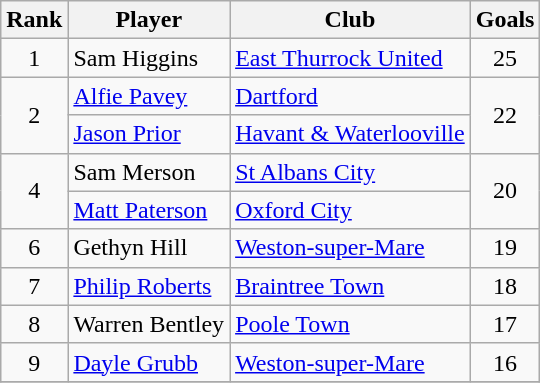<table class=wikitable style="text-align:center">
<tr>
<th>Rank</th>
<th>Player</th>
<th>Club</th>
<th>Goals</th>
</tr>
<tr>
<td rowspan=1>1</td>
<td align=left>Sam Higgins</td>
<td align=left><a href='#'>East Thurrock United</a></td>
<td rowspan=1>25</td>
</tr>
<tr>
<td rowspan=2>2</td>
<td align=left><a href='#'>Alfie Pavey</a></td>
<td align=left><a href='#'>Dartford</a></td>
<td rowspan=2>22</td>
</tr>
<tr>
<td align=left><a href='#'>Jason Prior</a></td>
<td align=left><a href='#'>Havant & Waterlooville</a></td>
</tr>
<tr>
<td rowspan=2>4</td>
<td align=left>Sam Merson</td>
<td align=left><a href='#'>St Albans City</a></td>
<td rowspan=2>20</td>
</tr>
<tr>
<td align=left><a href='#'>Matt Paterson</a></td>
<td align=left><a href='#'>Oxford City</a></td>
</tr>
<tr>
<td rowspan=1>6</td>
<td align=left>Gethyn Hill</td>
<td align=left><a href='#'>Weston-super-Mare</a></td>
<td rowspan=1>19</td>
</tr>
<tr>
<td rowspan=1>7</td>
<td align=left><a href='#'>Philip Roberts</a></td>
<td align=left><a href='#'>Braintree Town</a></td>
<td rowspan=1>18</td>
</tr>
<tr>
<td rowspan=1>8</td>
<td align=left>Warren Bentley</td>
<td align=left><a href='#'>Poole Town</a></td>
<td rowspan=1>17</td>
</tr>
<tr>
<td rowspan=1>9</td>
<td align=left><a href='#'>Dayle Grubb</a></td>
<td align=left><a href='#'>Weston-super-Mare</a></td>
<td rowspan=1>16</td>
</tr>
<tr>
</tr>
</table>
